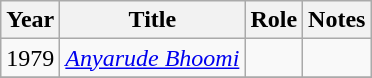<table class="wikitable sortable">
<tr>
<th>Year</th>
<th>Title</th>
<th>Role</th>
<th class="unsortable">Notes</th>
</tr>
<tr>
<td>1979</td>
<td><em><a href='#'>Anyarude Bhoomi</a></em></td>
<td></td>
<td></td>
</tr>
<tr>
</tr>
</table>
